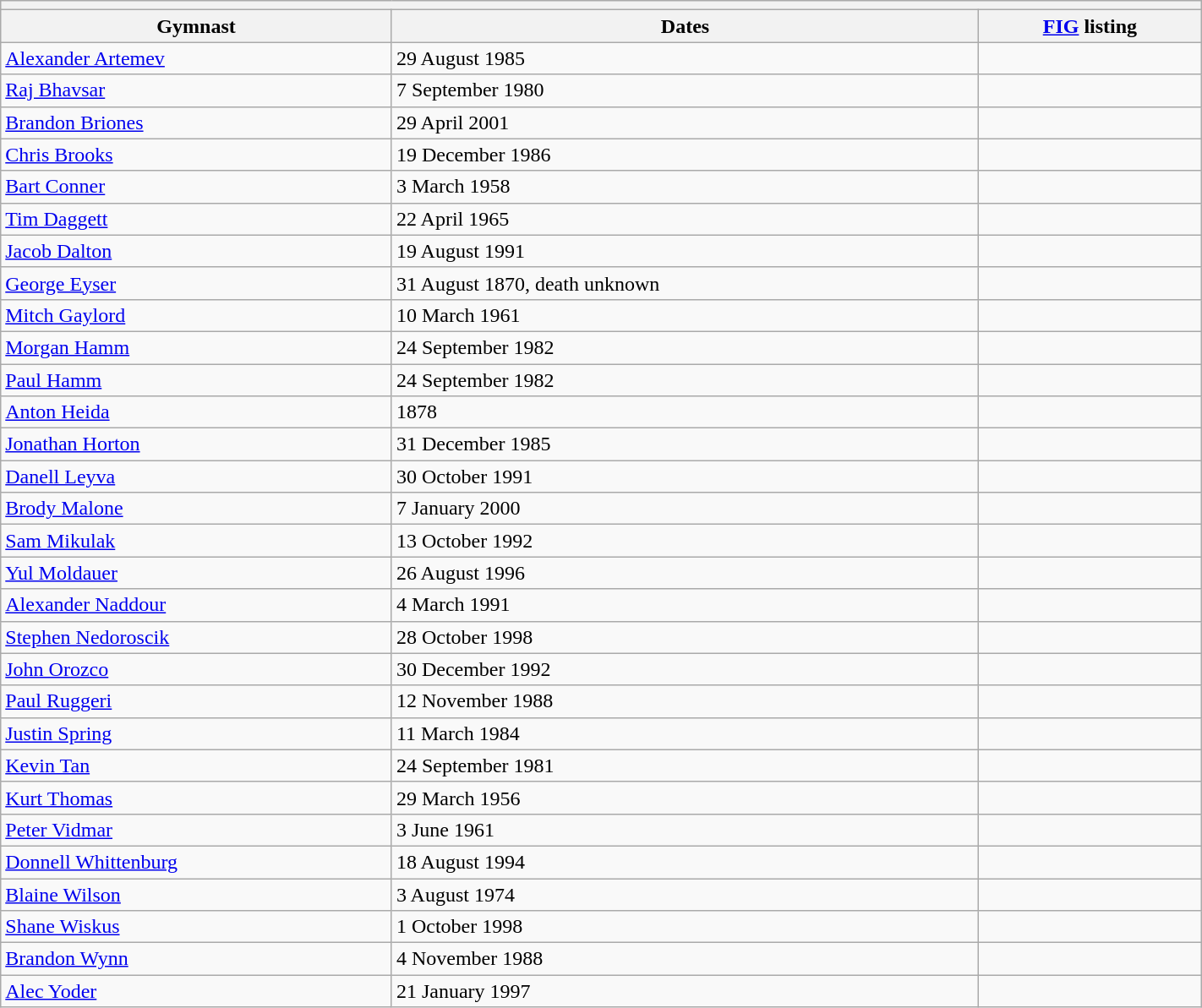<table class="wikitable mw-collapsible mw-collapsed" width="75%">
<tr>
<th colspan="3"></th>
</tr>
<tr>
<th>Gymnast</th>
<th>Dates</th>
<th><a href='#'>FIG</a> listing</th>
</tr>
<tr>
<td><a href='#'>Alexander Artemev</a></td>
<td>29 August 1985</td>
<td></td>
</tr>
<tr>
<td><a href='#'>Raj Bhavsar</a></td>
<td>7 September 1980</td>
<td></td>
</tr>
<tr>
<td><a href='#'>Brandon Briones</a></td>
<td>29 April 2001</td>
<td></td>
</tr>
<tr>
<td><a href='#'>Chris Brooks</a></td>
<td>19 December 1986</td>
<td></td>
</tr>
<tr>
<td><a href='#'>Bart Conner</a></td>
<td>3 March 1958</td>
<td></td>
</tr>
<tr>
<td><a href='#'>Tim Daggett</a></td>
<td>22 April 1965</td>
<td></td>
</tr>
<tr>
<td><a href='#'>Jacob Dalton</a></td>
<td>19 August 1991</td>
<td></td>
</tr>
<tr>
<td><a href='#'>George Eyser</a></td>
<td>31 August 1870, death unknown</td>
<td></td>
</tr>
<tr>
<td><a href='#'>Mitch Gaylord</a></td>
<td>10 March 1961</td>
<td></td>
</tr>
<tr>
<td><a href='#'>Morgan Hamm</a></td>
<td>24 September 1982</td>
<td></td>
</tr>
<tr>
<td><a href='#'>Paul Hamm</a></td>
<td>24 September 1982</td>
<td></td>
</tr>
<tr>
<td><a href='#'>Anton Heida</a></td>
<td>1878</td>
<td></td>
</tr>
<tr>
<td><a href='#'>Jonathan Horton</a></td>
<td>31 December 1985</td>
<td></td>
</tr>
<tr>
<td><a href='#'>Danell Leyva</a></td>
<td>30 October 1991</td>
<td></td>
</tr>
<tr>
<td><a href='#'>Brody Malone</a></td>
<td>7 January 2000</td>
<td></td>
</tr>
<tr>
<td><a href='#'>Sam Mikulak</a></td>
<td>13 October 1992</td>
<td></td>
</tr>
<tr>
<td><a href='#'>Yul Moldauer</a></td>
<td>26 August 1996</td>
<td></td>
</tr>
<tr>
<td><a href='#'>Alexander Naddour</a></td>
<td>4 March 1991</td>
<td></td>
</tr>
<tr>
<td><a href='#'>Stephen Nedoroscik</a></td>
<td>28 October 1998</td>
<td></td>
</tr>
<tr>
<td><a href='#'>John Orozco</a></td>
<td>30 December 1992</td>
<td></td>
</tr>
<tr>
<td><a href='#'>Paul Ruggeri</a></td>
<td>12 November 1988</td>
<td></td>
</tr>
<tr>
<td><a href='#'>Justin Spring</a></td>
<td>11 March 1984</td>
<td></td>
</tr>
<tr>
<td><a href='#'>Kevin Tan</a></td>
<td>24 September 1981</td>
<td></td>
</tr>
<tr>
<td><a href='#'>Kurt Thomas</a></td>
<td>29 March 1956</td>
<td></td>
</tr>
<tr>
<td><a href='#'>Peter Vidmar</a></td>
<td>3 June 1961</td>
<td></td>
</tr>
<tr>
<td><a href='#'>Donnell Whittenburg</a></td>
<td>18 August 1994</td>
<td></td>
</tr>
<tr>
<td><a href='#'>Blaine Wilson</a></td>
<td>3 August 1974</td>
<td></td>
</tr>
<tr>
<td><a href='#'>Shane Wiskus</a></td>
<td>1 October 1998</td>
<td></td>
</tr>
<tr>
<td><a href='#'>Brandon Wynn</a></td>
<td>4 November 1988</td>
<td></td>
</tr>
<tr>
<td><a href='#'>Alec Yoder</a></td>
<td>21 January 1997</td>
<td></td>
</tr>
</table>
